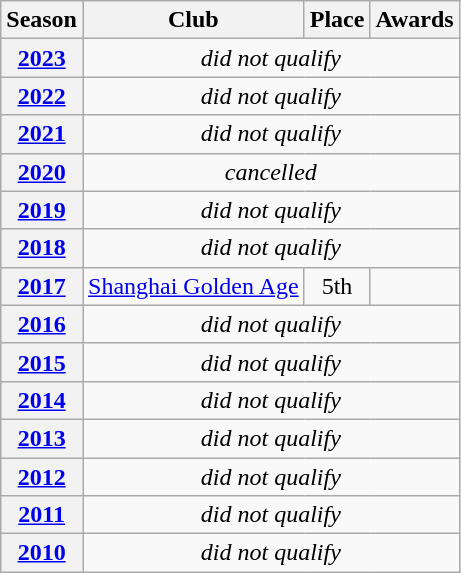<table class="wikitable">
<tr>
<th>Season</th>
<th>Club</th>
<th>Place</th>
<th>Awards</th>
</tr>
<tr>
<th><a href='#'>2023</a></th>
<td colspan=3 style="text-align:center"><em>did not qualify</em></td>
</tr>
<tr>
<th><a href='#'>2022</a></th>
<td colspan=3 style="text-align:center"><em>did not qualify</em></td>
</tr>
<tr>
<th><a href='#'>2021</a></th>
<td colspan=3 style="text-align:center"><em>did not qualify</em></td>
</tr>
<tr>
<th><a href='#'>2020</a></th>
<td colspan=3 style="text-align:center"><em>cancelled</em></td>
</tr>
<tr>
<th><a href='#'>2019</a></th>
<td colspan=3 style="text-align:center"><em>did not qualify</em></td>
</tr>
<tr>
<th><a href='#'>2018</a></th>
<td colspan=3 style="text-align:center"><em>did not qualify</em></td>
</tr>
<tr>
<th><a href='#'>2017</a></th>
<td><a href='#'>Shanghai Golden Age</a></td>
<td style="text-align:center">5th</td>
<td></td>
</tr>
<tr>
<th><a href='#'>2016</a></th>
<td colspan=3 style="text-align:center"><em>did not qualify</em></td>
</tr>
<tr>
<th><a href='#'>2015</a></th>
<td colspan=3 style="text-align:center"><em>did not qualify</em></td>
</tr>
<tr>
<th><a href='#'>2014</a></th>
<td colspan=3 style="text-align:center"><em>did not qualify</em></td>
</tr>
<tr>
<th><a href='#'>2013</a></th>
<td colspan=3 style="text-align:center"><em>did not qualify</em></td>
</tr>
<tr>
<th><a href='#'>2012</a></th>
<td colspan=3 style="text-align:center"><em>did not qualify</em></td>
</tr>
<tr>
<th><a href='#'>2011</a></th>
<td colspan=3 style="text-align:center"><em>did not qualify</em></td>
</tr>
<tr>
<th><a href='#'>2010</a></th>
<td colspan=3 style="text-align:center"><em>did not qualify</em></td>
</tr>
</table>
